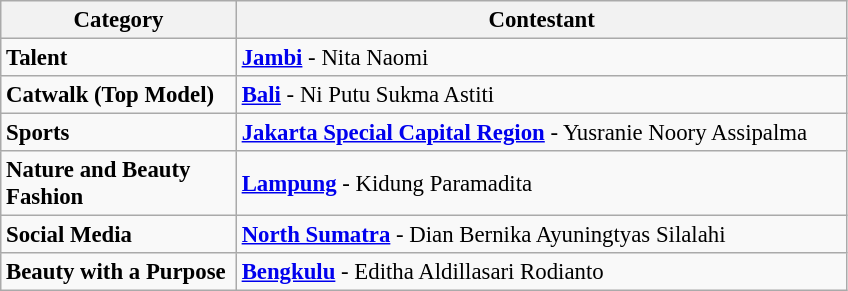<table class="wikitable" style="font-size:95%;">
<tr>
<th width="150">Category</th>
<th width="400">Contestant</th>
</tr>
<tr>
<td><strong>Talent</strong></td>
<td> <strong><a href='#'>Jambi</a></strong> - Nita Naomi</td>
</tr>
<tr>
<td><strong>Catwalk (Top Model)</strong></td>
<td> <strong><a href='#'>Bali</a></strong> - Ni Putu Sukma Astiti</td>
</tr>
<tr>
<td><strong>Sports</strong></td>
<td> <strong><a href='#'>Jakarta Special Capital Region</a></strong> - Yusranie Noory Assipalma</td>
</tr>
<tr>
<td><strong>Nature and Beauty Fashion</strong></td>
<td> <strong><a href='#'>Lampung</a></strong> - Kidung Paramadita</td>
</tr>
<tr>
<td><strong>Social Media</strong></td>
<td> <strong><a href='#'>North Sumatra</a></strong> - Dian Bernika Ayuningtyas Silalahi</td>
</tr>
<tr>
<td><strong>Beauty with a Purpose</strong></td>
<td> <strong><a href='#'>Bengkulu</a></strong> - Editha Aldillasari Rodianto</td>
</tr>
</table>
